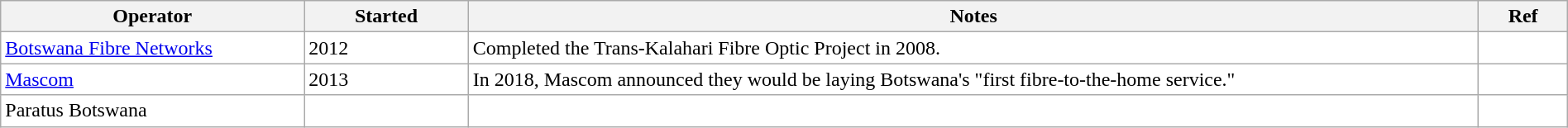<table class="wikitable" style="background: #FFFFFF; width: 100%; white-space: normal;">
<tr>
<th scope="col" width="100px">Operator</th>
<th scope="col" width="20px">Started</th>
<th scope="col" width="350px">Notes</th>
<th scope="col" width="20px">Ref</th>
</tr>
<tr>
<td><a href='#'>Botswana Fibre Networks</a></td>
<td>2012</td>
<td>Completed the Trans-Kalahari Fibre Optic Project in 2008.</td>
<td></td>
</tr>
<tr>
<td><a href='#'>Mascom</a></td>
<td>2013</td>
<td>In 2018, Mascom announced they would be laying Botswana's "first fibre-to-the-home service."</td>
<td></td>
</tr>
<tr>
<td>Paratus Botswana</td>
<td></td>
<td></td>
<td></td>
</tr>
</table>
